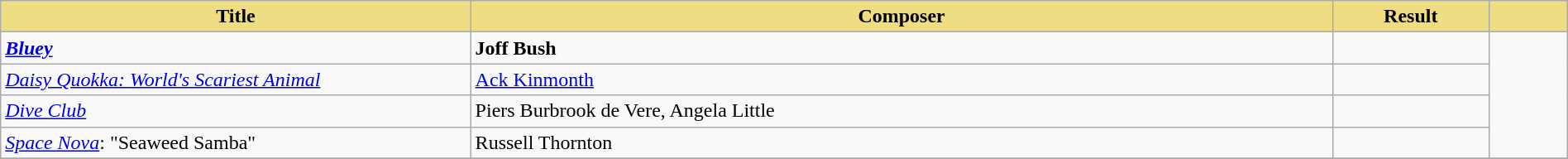<table class="wikitable" width=100%>
<tr>
<th style="width:30%;background:#EEDD82;">Title</th>
<th style="width:55%;background:#EEDD82;">Composer</th>
<th style="width:10%;background:#EEDD82;">Result</th>
<th style="width:5%;background:#EEDD82;"></th>
</tr>
<tr>
<td><strong><em><a href='#'>Bluey</a></em></strong></td>
<td><strong>Joff Bush</strong></td>
<td></td>
<td rowspan="4"><br></td>
</tr>
<tr>
<td><em><a href='#'>Daisy Quokka: World's Scariest Animal</a></em></td>
<td><a href='#'>Ack Kinmonth</a></td>
<td></td>
</tr>
<tr>
<td><em><a href='#'>Dive Club</a></em></td>
<td>Piers Burbrook de Vere, Angela Little</td>
<td></td>
</tr>
<tr>
<td><em><a href='#'>Space Nova</a></em>: "Seaweed Samba"</td>
<td>Russell Thornton</td>
<td></td>
</tr>
<tr>
</tr>
</table>
